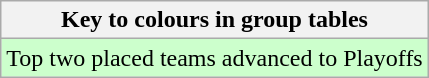<table class="wikitable">
<tr>
<th>Key to colours in group tables</th>
</tr>
<tr bgcolor=#ccffcc>
<td>Top two placed teams advanced to Playoffs</td>
</tr>
</table>
